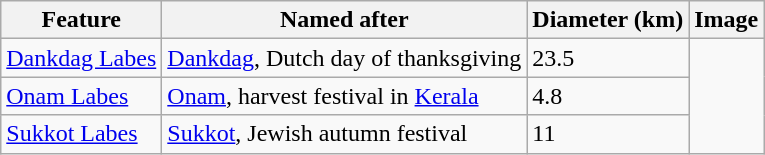<table class="wikitable sortable">
<tr>
<th class="unsortable">Feature</th>
<th class="unsortable">Named after</th>
<th>Diameter (km)</th>
<th class="unsortable">Image</th>
</tr>
<tr>
<td><a href='#'>Dankdag Labes</a></td>
<td><a href='#'>Dankdag</a>, Dutch day of thanksgiving</td>
<td>23.5</td>
</tr>
<tr>
<td><a href='#'>Onam Labes</a></td>
<td><a href='#'>Onam</a>, harvest festival in <a href='#'>Kerala</a></td>
<td>4.8</td>
</tr>
<tr>
<td><a href='#'>Sukkot Labes</a></td>
<td><a href='#'>Sukkot</a>, Jewish autumn festival</td>
<td>11</td>
</tr>
</table>
